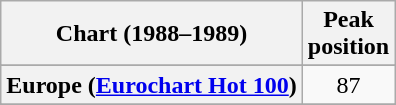<table class="wikitable sortable plainrowheaders" style="text-align:center">
<tr>
<th>Chart (1988–1989)</th>
<th>Peak<br>position</th>
</tr>
<tr>
</tr>
<tr>
<th scope="row">Europe (<a href='#'>Eurochart Hot 100</a>)</th>
<td>87</td>
</tr>
<tr>
</tr>
<tr>
</tr>
<tr>
</tr>
<tr>
</tr>
<tr>
</tr>
</table>
